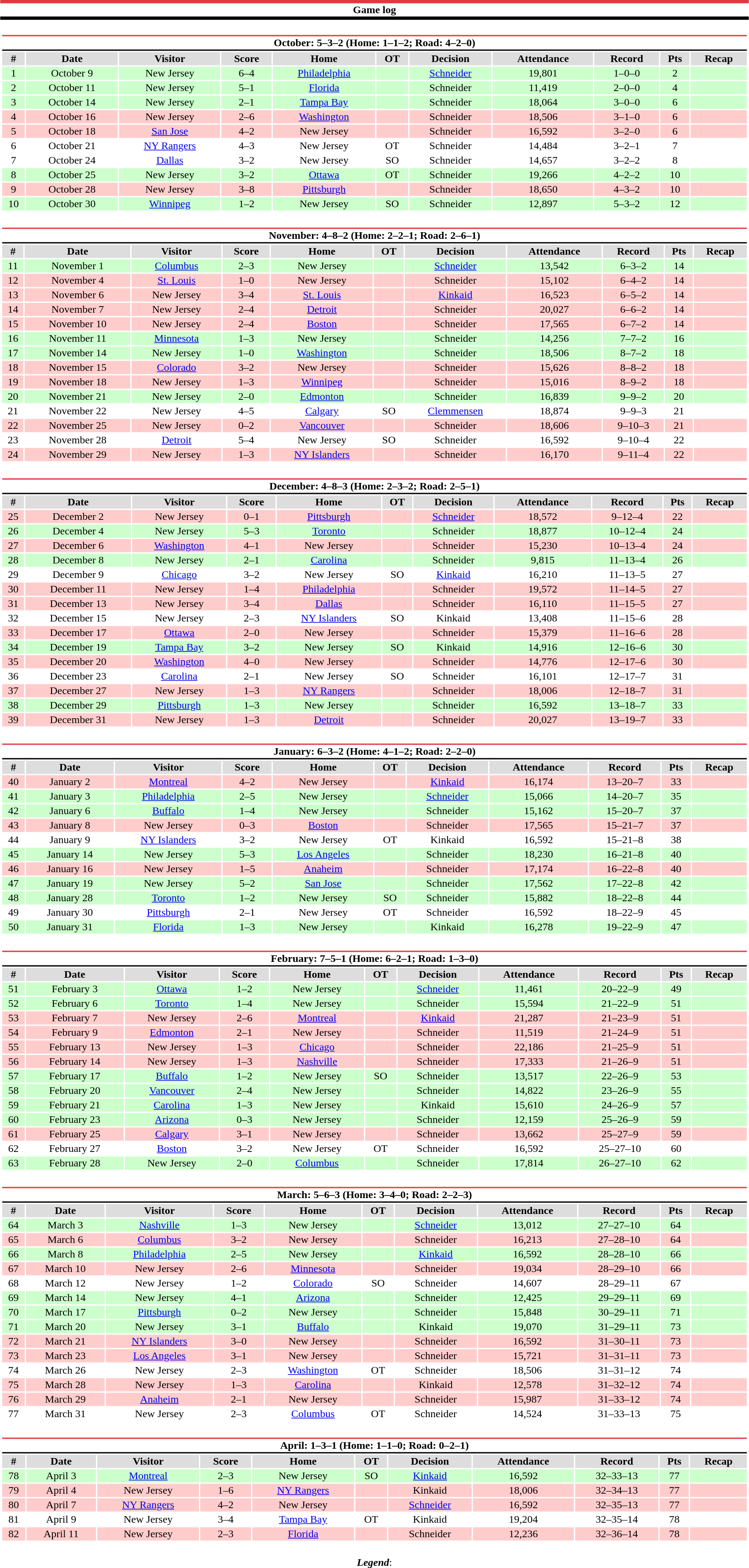<table class="toccolours" style="width:90%; clear:both; margin:1.5em auto; text-align:center;">
<tr>
<th colspan="11" style="background:#fff; border-top:#E03A3E 5px solid; border-bottom:#000000 5px solid;">Game log</th>
</tr>
<tr>
<td colspan=11><br><table class="toccolours collapsible collapsed" style="width:100%;">
<tr>
<th colspan="11" style="background:#fff; border-top:#E03A3E 2px solid; border-bottom:#000000 2px solid;">October: 5–3–2 (Home: 1–1–2; Road: 4–2–0)</th>
</tr>
<tr style="text-align:center; background:#ddd;">
<th>#</th>
<th>Date</th>
<th>Visitor</th>
<th>Score</th>
<th>Home</th>
<th>OT</th>
<th>Decision</th>
<th>Attendance</th>
<th>Record</th>
<th>Pts</th>
<th>Recap</th>
</tr>
<tr style="text-align:center; background:#cfc;">
<td>1</td>
<td>October 9</td>
<td>New Jersey</td>
<td>6–4</td>
<td><a href='#'>Philadelphia</a></td>
<td></td>
<td><a href='#'>Schneider</a></td>
<td>19,801</td>
<td>1–0–0</td>
<td>2</td>
<td></td>
</tr>
<tr style="text-align:center; background:#cfc;">
<td>2</td>
<td>October 11</td>
<td>New Jersey</td>
<td>5–1</td>
<td><a href='#'>Florida</a></td>
<td></td>
<td>Schneider</td>
<td>11,419</td>
<td>2–0–0</td>
<td>4</td>
<td></td>
</tr>
<tr style="text-align:center; background:#cfc;">
<td>3</td>
<td>October 14</td>
<td>New Jersey</td>
<td>2–1</td>
<td><a href='#'>Tampa Bay</a></td>
<td></td>
<td>Schneider</td>
<td>18,064</td>
<td>3–0–0</td>
<td>6</td>
<td></td>
</tr>
<tr style="text-align:center; background:#fcc;">
<td>4</td>
<td>October 16</td>
<td>New Jersey</td>
<td>2–6</td>
<td><a href='#'>Washington</a></td>
<td></td>
<td>Schneider</td>
<td>18,506</td>
<td>3–1–0</td>
<td>6</td>
<td></td>
</tr>
<tr style="text-align:center; background:#fcc;">
<td>5</td>
<td>October 18</td>
<td><a href='#'>San Jose</a></td>
<td>4–2</td>
<td>New Jersey</td>
<td></td>
<td>Schneider</td>
<td>16,592</td>
<td>3–2–0</td>
<td>6</td>
<td></td>
</tr>
<tr style="text-align:center; background:#fff;">
<td>6</td>
<td>October 21</td>
<td><a href='#'>NY Rangers</a></td>
<td>4–3</td>
<td>New Jersey</td>
<td>OT</td>
<td>Schneider</td>
<td>14,484</td>
<td>3–2–1</td>
<td>7</td>
<td></td>
</tr>
<tr style="text-align:center; background:#fff;">
<td>7</td>
<td>October 24</td>
<td><a href='#'>Dallas</a></td>
<td>3–2</td>
<td>New Jersey</td>
<td>SO</td>
<td>Schneider</td>
<td>14,657</td>
<td>3–2–2</td>
<td>8</td>
<td></td>
</tr>
<tr style="text-align:center; background:#cfc;">
<td>8</td>
<td>October 25</td>
<td>New Jersey</td>
<td>3–2</td>
<td><a href='#'>Ottawa</a></td>
<td>OT</td>
<td>Schneider</td>
<td>19,266</td>
<td>4–2–2</td>
<td>10</td>
<td></td>
</tr>
<tr style="text-align:center; background:#fcc;">
<td>9</td>
<td>October 28</td>
<td>New Jersey</td>
<td>3–8</td>
<td><a href='#'>Pittsburgh</a></td>
<td></td>
<td>Schneider</td>
<td>18,650</td>
<td>4–3–2</td>
<td>10</td>
<td></td>
</tr>
<tr style="text-align:center;background:#cfc;">
<td>10</td>
<td>October 30</td>
<td><a href='#'>Winnipeg</a></td>
<td>1–2</td>
<td>New Jersey</td>
<td>SO</td>
<td>Schneider</td>
<td>12,897</td>
<td>5–3–2</td>
<td>12</td>
<td></td>
</tr>
</table>
</td>
</tr>
<tr>
<td colspan=11><br><table class="toccolours collapsible collapsed" style="width:100%;">
<tr>
<th colspan="11" style="background:#fff; border-top:#E03A3E 2px solid; border-bottom:#000000 2px solid;">November: 4–8–2 (Home: 2–2–1; Road: 2–6–1)</th>
</tr>
<tr style="text-align:center; background:#ddd;">
<th>#</th>
<th>Date</th>
<th>Visitor</th>
<th>Score</th>
<th>Home</th>
<th>OT</th>
<th>Decision</th>
<th>Attendance</th>
<th>Record</th>
<th>Pts</th>
<th>Recap</th>
</tr>
<tr style="text-align:center;background:#cfc;">
<td>11</td>
<td>November 1</td>
<td><a href='#'>Columbus</a></td>
<td>2–3</td>
<td>New Jersey</td>
<td></td>
<td><a href='#'>Schneider</a></td>
<td>13,542</td>
<td>6–3–2</td>
<td>14</td>
<td></td>
</tr>
<tr style="text-align:center;background:#fcc;">
<td>12</td>
<td>November 4</td>
<td><a href='#'>St. Louis</a></td>
<td>1–0</td>
<td>New Jersey</td>
<td></td>
<td>Schneider</td>
<td>15,102</td>
<td>6–4–2</td>
<td>14</td>
<td></td>
</tr>
<tr style="text-align:center;background:#fcc;">
<td>13</td>
<td>November 6</td>
<td>New Jersey</td>
<td>3–4</td>
<td><a href='#'>St. Louis</a></td>
<td></td>
<td><a href='#'>Kinkaid</a></td>
<td>16,523</td>
<td>6–5–2</td>
<td>14</td>
<td></td>
</tr>
<tr style="text-align:center;background:#fcc;">
<td>14</td>
<td>November 7</td>
<td>New Jersey</td>
<td>2–4</td>
<td><a href='#'>Detroit</a></td>
<td></td>
<td>Schneider</td>
<td>20,027</td>
<td>6–6–2</td>
<td>14</td>
<td></td>
</tr>
<tr style="text-align:center;background:#fcc;">
<td>15</td>
<td>November 10</td>
<td>New Jersey</td>
<td>2–4</td>
<td><a href='#'>Boston</a></td>
<td></td>
<td>Schneider</td>
<td>17,565</td>
<td>6–7–2</td>
<td>14</td>
<td></td>
</tr>
<tr style="text-align:center;background:#cfc;">
<td>16</td>
<td>November 11</td>
<td><a href='#'>Minnesota</a></td>
<td>1–3</td>
<td>New Jersey</td>
<td></td>
<td>Schneider</td>
<td>14,256</td>
<td>7–7–2</td>
<td>16</td>
<td></td>
</tr>
<tr style="text-align:center;background:#cfc;">
<td>17</td>
<td>November 14</td>
<td>New Jersey</td>
<td>1–0</td>
<td><a href='#'>Washington</a></td>
<td></td>
<td>Schneider</td>
<td>18,506</td>
<td>8–7–2</td>
<td>18</td>
<td></td>
</tr>
<tr style="text-align:center;background:#fcc;">
<td>18</td>
<td>November 15</td>
<td><a href='#'>Colorado</a></td>
<td>3–2</td>
<td>New Jersey</td>
<td></td>
<td>Schneider</td>
<td>15,626</td>
<td>8–8–2</td>
<td>18</td>
<td></td>
</tr>
<tr style="text-align:center;background:#fcc;">
<td>19</td>
<td>November 18</td>
<td>New Jersey</td>
<td>1–3</td>
<td><a href='#'>Winnipeg</a></td>
<td></td>
<td>Schneider</td>
<td>15,016</td>
<td>8–9–2</td>
<td>18</td>
<td></td>
</tr>
<tr style="text-align:center;background:#cfc;">
<td>20</td>
<td>November 21</td>
<td>New Jersey</td>
<td>2–0</td>
<td><a href='#'>Edmonton</a></td>
<td></td>
<td>Schneider</td>
<td>16,839</td>
<td>9–9–2</td>
<td>20</td>
<td></td>
</tr>
<tr style="text-align:center;background:#fff;">
<td>21</td>
<td>November 22</td>
<td>New Jersey</td>
<td>4–5</td>
<td><a href='#'>Calgary</a></td>
<td>SO</td>
<td><a href='#'>Clemmensen</a></td>
<td>18,874</td>
<td>9–9–3</td>
<td>21</td>
<td></td>
</tr>
<tr style="text-align:center;background:#fcc;">
<td>22</td>
<td>November 25</td>
<td>New Jersey</td>
<td>0–2</td>
<td><a href='#'>Vancouver</a></td>
<td></td>
<td>Schneider</td>
<td>18,606</td>
<td>9–10–3</td>
<td>21</td>
<td></td>
</tr>
<tr style="text-align:center;background:#fff;">
<td>23</td>
<td>November 28</td>
<td><a href='#'>Detroit</a></td>
<td>5–4</td>
<td>New Jersey</td>
<td>SO</td>
<td>Schneider</td>
<td>16,592</td>
<td>9–10–4</td>
<td>22</td>
<td></td>
</tr>
<tr style="text-align:center;background:#fcc;">
<td>24</td>
<td>November 29</td>
<td>New Jersey</td>
<td>1–3</td>
<td><a href='#'>NY Islanders</a></td>
<td></td>
<td>Schneider</td>
<td>16,170</td>
<td>9–11–4</td>
<td>22</td>
<td></td>
</tr>
</table>
</td>
</tr>
<tr>
<td colspan=11><br><table class="toccolours collapsible collapsed" style="width:100%;">
<tr>
<th colspan="11" style="background:#fff; border-top:#E03A3E 2px solid; border-bottom:#000000 2px solid;">December: 4–8–3 (Home: 2–3–2; Road: 2–5–1)</th>
</tr>
<tr style="text-align:center; background:#ddd;">
<th>#</th>
<th>Date</th>
<th>Visitor</th>
<th>Score</th>
<th>Home</th>
<th>OT</th>
<th>Decision</th>
<th>Attendance</th>
<th>Record</th>
<th>Pts</th>
<th>Recap</th>
</tr>
<tr style="text-align:center;background:#fcc;">
<td>25</td>
<td>December 2</td>
<td>New Jersey</td>
<td>0–1</td>
<td><a href='#'>Pittsburgh</a></td>
<td></td>
<td><a href='#'>Schneider</a></td>
<td>18,572</td>
<td>9–12–4</td>
<td>22</td>
<td></td>
</tr>
<tr style="text-align:center;background:#cfc;">
<td>26</td>
<td>December 4</td>
<td>New Jersey</td>
<td>5–3</td>
<td><a href='#'>Toronto</a></td>
<td></td>
<td>Schneider</td>
<td>18,877</td>
<td>10–12–4</td>
<td>24</td>
<td></td>
</tr>
<tr style="text-align:center; background:#fcc;">
<td>27</td>
<td>December 6</td>
<td><a href='#'>Washington</a></td>
<td>4–1</td>
<td>New Jersey</td>
<td></td>
<td>Schneider</td>
<td>15,230</td>
<td>10–13–4</td>
<td>24</td>
<td></td>
</tr>
<tr style="text-align:center;background:#cfc;">
<td>28</td>
<td>December 8</td>
<td>New Jersey</td>
<td>2–1</td>
<td><a href='#'>Carolina</a></td>
<td></td>
<td>Schneider</td>
<td>9,815</td>
<td>11–13–4</td>
<td>26</td>
<td></td>
</tr>
<tr style="text-align:center;background:#fff;">
<td>29</td>
<td>December 9</td>
<td><a href='#'>Chicago</a></td>
<td>3–2</td>
<td>New Jersey</td>
<td>SO</td>
<td><a href='#'>Kinkaid</a></td>
<td>16,210</td>
<td>11–13–5</td>
<td>27</td>
<td></td>
</tr>
<tr style="text-align:center; background:#fcc;">
<td>30</td>
<td>December 11</td>
<td>New Jersey</td>
<td>1–4</td>
<td><a href='#'>Philadelphia</a></td>
<td></td>
<td>Schneider</td>
<td>19,572</td>
<td>11–14–5</td>
<td>27</td>
<td></td>
</tr>
<tr style="text-align:center; background:#fcc;">
<td>31</td>
<td>December 13</td>
<td>New Jersey</td>
<td>3–4</td>
<td><a href='#'>Dallas</a></td>
<td></td>
<td>Schneider</td>
<td>16,110</td>
<td>11–15–5</td>
<td>27</td>
<td></td>
</tr>
<tr style="text-align:center; background:#fff;">
<td>32</td>
<td>December 15</td>
<td>New Jersey</td>
<td>2–3</td>
<td><a href='#'>NY Islanders</a></td>
<td>SO</td>
<td>Kinkaid</td>
<td>13,408</td>
<td>11–15–6</td>
<td>28</td>
<td></td>
</tr>
<tr style="text-align:center; background:#fcc;">
<td>33</td>
<td>December 17</td>
<td><a href='#'>Ottawa</a></td>
<td>2–0</td>
<td>New Jersey</td>
<td></td>
<td>Schneider</td>
<td>15,379</td>
<td>11–16–6</td>
<td>28</td>
<td></td>
</tr>
<tr style="text-align:center;background:#cfc;">
<td>34</td>
<td>December 19</td>
<td><a href='#'>Tampa Bay</a></td>
<td>3–2</td>
<td>New Jersey</td>
<td>SO</td>
<td>Kinkaid</td>
<td>14,916</td>
<td>12–16–6</td>
<td>30</td>
<td></td>
</tr>
<tr style="text-align:center; background:#fcc;">
<td>35</td>
<td>December 20</td>
<td><a href='#'>Washington</a></td>
<td>4–0</td>
<td>New Jersey</td>
<td></td>
<td>Schneider</td>
<td>14,776</td>
<td>12–17–6</td>
<td>30</td>
<td></td>
</tr>
<tr style="text-align:center; background:#fff;">
<td>36</td>
<td>December 23</td>
<td><a href='#'>Carolina</a></td>
<td>2–1</td>
<td>New Jersey</td>
<td>SO</td>
<td>Schneider</td>
<td>16,101</td>
<td>12–17–7</td>
<td>31</td>
<td></td>
</tr>
<tr style="text-align:center; background:#fcc;">
<td>37</td>
<td>December 27</td>
<td>New Jersey</td>
<td>1–3</td>
<td><a href='#'>NY Rangers</a></td>
<td></td>
<td>Schneider</td>
<td>18,006</td>
<td>12–18–7</td>
<td>31</td>
<td></td>
</tr>
<tr style="text-align:center; background:#cfc;">
<td>38</td>
<td>December 29</td>
<td><a href='#'>Pittsburgh</a></td>
<td>1–3</td>
<td>New Jersey</td>
<td></td>
<td>Schneider</td>
<td>16,592</td>
<td>13–18–7</td>
<td>33</td>
<td></td>
</tr>
<tr style="text-align:center; background:#fcc;">
<td>39</td>
<td>December 31</td>
<td>New Jersey</td>
<td>1–3</td>
<td><a href='#'>Detroit</a></td>
<td></td>
<td>Schneider</td>
<td>20,027</td>
<td>13–19–7</td>
<td>33</td>
<td></td>
</tr>
</table>
</td>
</tr>
<tr>
<td colspan=11><br><table class="toccolours collapsible collapsed" style="width:100%;">
<tr>
<th colspan="11" style="background:#fff; border-top:#E03A3E 2px solid; border-bottom:#000000 2px solid;">January: 6–3–2 (Home: 4–1–2; Road: 2–2–0)</th>
</tr>
<tr style="text-align:center; background:#ddd;">
<th>#</th>
<th>Date</th>
<th>Visitor</th>
<th>Score</th>
<th>Home</th>
<th>OT</th>
<th>Decision</th>
<th>Attendance</th>
<th>Record</th>
<th>Pts</th>
<th>Recap</th>
</tr>
<tr style="text-align:center; background:#fcc;">
<td>40</td>
<td>January 2</td>
<td><a href='#'>Montreal</a></td>
<td>4–2</td>
<td>New Jersey</td>
<td></td>
<td><a href='#'>Kinkaid</a></td>
<td>16,174</td>
<td>13–20–7</td>
<td>33</td>
<td></td>
</tr>
<tr style="text-align:center; background:#cfc;">
<td>41</td>
<td>January 3</td>
<td><a href='#'>Philadelphia</a></td>
<td>2–5</td>
<td>New Jersey</td>
<td></td>
<td><a href='#'>Schneider</a></td>
<td>15,066</td>
<td>14–20–7</td>
<td>35</td>
<td></td>
</tr>
<tr style="text-align:center; background:#cfc;">
<td>42</td>
<td>January 6</td>
<td><a href='#'>Buffalo</a></td>
<td>1–4</td>
<td>New Jersey</td>
<td></td>
<td>Schneider</td>
<td>15,162</td>
<td>15–20–7</td>
<td>37</td>
<td></td>
</tr>
<tr style="text-align:center; background:#fcc;">
<td>43</td>
<td>January 8</td>
<td>New Jersey</td>
<td>0–3</td>
<td><a href='#'>Boston</a></td>
<td></td>
<td>Schneider</td>
<td>17,565</td>
<td>15–21–7</td>
<td>37</td>
<td></td>
</tr>
<tr style="text-align:center; background:#fff;">
<td>44</td>
<td>January 9</td>
<td><a href='#'>NY Islanders</a></td>
<td>3–2</td>
<td>New Jersey</td>
<td>OT</td>
<td>Kinkaid</td>
<td>16,592</td>
<td>15–21–8</td>
<td>38</td>
<td></td>
</tr>
<tr style="text-align:center; background:#cfc;">
<td>45</td>
<td>January 14</td>
<td>New Jersey</td>
<td>5–3</td>
<td><a href='#'>Los Angeles</a></td>
<td></td>
<td>Schneider</td>
<td>18,230</td>
<td>16–21–8</td>
<td>40</td>
<td></td>
</tr>
<tr style="text-align:center; background:#fcc;">
<td>46</td>
<td>January 16</td>
<td>New Jersey</td>
<td>1–5</td>
<td><a href='#'>Anaheim</a></td>
<td></td>
<td>Schneider</td>
<td>17,174</td>
<td>16–22–8</td>
<td>40</td>
<td></td>
</tr>
<tr style="text-align:center; background:#cfc;">
<td>47</td>
<td>January 19</td>
<td>New Jersey</td>
<td>5–2</td>
<td><a href='#'>San Jose</a></td>
<td></td>
<td>Schneider</td>
<td>17,562</td>
<td>17–22–8</td>
<td>42</td>
<td></td>
</tr>
<tr style="text-align:center; background:#cfc;">
<td>48</td>
<td>January 28</td>
<td><a href='#'>Toronto</a></td>
<td>1–2</td>
<td>New Jersey</td>
<td>SO</td>
<td>Schneider</td>
<td>15,882</td>
<td>18–22–8</td>
<td>44</td>
<td></td>
</tr>
<tr style="text-align:center; background:#fff;">
<td>49</td>
<td>January 30</td>
<td><a href='#'>Pittsburgh</a></td>
<td>2–1</td>
<td>New Jersey</td>
<td>OT</td>
<td>Schneider</td>
<td>16,592</td>
<td>18–22–9</td>
<td>45</td>
<td></td>
</tr>
<tr style="text-align:center; background:#cfc;">
<td>50</td>
<td>January 31</td>
<td><a href='#'>Florida</a></td>
<td>1–3</td>
<td>New Jersey</td>
<td></td>
<td>Kinkaid</td>
<td>16,278</td>
<td>19–22–9</td>
<td>47</td>
<td></td>
</tr>
</table>
</td>
</tr>
<tr>
<td colspan=11><br><table class="toccolours collapsible collapsed" style="width:100%;">
<tr>
<th colspan="11" style="background:#fff; border-top:#E03A3E 2px solid; border-bottom:#000000 2px solid;">February: 7–5–1 (Home: 6–2–1; Road: 1–3–0)</th>
</tr>
<tr style="text-align:center; background:#ddd;">
<th>#</th>
<th>Date</th>
<th>Visitor</th>
<th>Score</th>
<th>Home</th>
<th>OT</th>
<th>Decision</th>
<th>Attendance</th>
<th>Record</th>
<th>Pts</th>
<th>Recap</th>
</tr>
<tr style="text-align:center; background:#cfc;">
<td>51</td>
<td>February 3</td>
<td><a href='#'>Ottawa</a></td>
<td>1–2</td>
<td>New Jersey</td>
<td></td>
<td><a href='#'>Schneider</a></td>
<td>11,461</td>
<td>20–22–9</td>
<td>49</td>
<td></td>
</tr>
<tr style="text-align:center; background:#cfc;">
<td>52</td>
<td>February 6</td>
<td><a href='#'>Toronto</a></td>
<td>1–4</td>
<td>New Jersey</td>
<td></td>
<td>Schneider</td>
<td>15,594</td>
<td>21–22–9</td>
<td>51</td>
<td></td>
</tr>
<tr style="text-align:center; background:#fcc;">
<td>53</td>
<td>February 7</td>
<td>New Jersey</td>
<td>2–6</td>
<td><a href='#'>Montreal</a></td>
<td></td>
<td><a href='#'>Kinkaid</a></td>
<td>21,287</td>
<td>21–23–9</td>
<td>51</td>
<td></td>
</tr>
<tr style="text-align:center; background:#fcc;">
<td>54</td>
<td>February 9</td>
<td><a href='#'>Edmonton</a></td>
<td>2–1</td>
<td>New Jersey</td>
<td></td>
<td>Schneider</td>
<td>11,519</td>
<td>21–24–9</td>
<td>51</td>
<td></td>
</tr>
<tr style="text-align:center; background:#fcc;">
<td>55</td>
<td>February 13</td>
<td>New Jersey</td>
<td>1–3</td>
<td><a href='#'>Chicago</a></td>
<td></td>
<td>Schneider</td>
<td>22,186</td>
<td>21–25–9</td>
<td>51</td>
<td></td>
</tr>
<tr style="text-align:center; background:#fcc;">
<td>56</td>
<td>February 14</td>
<td>New Jersey</td>
<td>1–3</td>
<td><a href='#'>Nashville</a></td>
<td></td>
<td>Schneider</td>
<td>17,333</td>
<td>21–26–9</td>
<td>51</td>
<td></td>
</tr>
<tr style="text-align:center; background:#cfc;">
<td>57</td>
<td>February 17</td>
<td><a href='#'>Buffalo</a></td>
<td>1–2</td>
<td>New Jersey</td>
<td>SO</td>
<td>Schneider</td>
<td>13,517</td>
<td>22–26–9</td>
<td>53</td>
<td></td>
</tr>
<tr style="text-align:center; background:#cfc;">
<td>58</td>
<td>February 20</td>
<td><a href='#'>Vancouver</a></td>
<td>2–4</td>
<td>New Jersey</td>
<td></td>
<td>Schneider</td>
<td>14,822</td>
<td>23–26–9</td>
<td>55</td>
<td></td>
</tr>
<tr style="text-align:center; background:#cfc;">
<td>59</td>
<td>February 21</td>
<td><a href='#'>Carolina</a></td>
<td>1–3</td>
<td>New Jersey</td>
<td></td>
<td>Kinkaid</td>
<td>15,610</td>
<td>24–26–9</td>
<td>57</td>
<td></td>
</tr>
<tr style="text-align:center; background:#cfc;">
<td>60</td>
<td>February 23</td>
<td><a href='#'>Arizona</a></td>
<td>0–3</td>
<td>New Jersey</td>
<td></td>
<td>Schneider</td>
<td>12,159</td>
<td>25–26–9</td>
<td>59</td>
<td></td>
</tr>
<tr style="text-align:center; background:#fcc;">
<td>61</td>
<td>February 25</td>
<td><a href='#'>Calgary</a></td>
<td>3–1</td>
<td>New Jersey</td>
<td></td>
<td>Schneider</td>
<td>13,662</td>
<td>25–27–9</td>
<td>59</td>
<td></td>
</tr>
<tr style="text-align:center; background:#fff;">
<td>62</td>
<td>February 27</td>
<td><a href='#'>Boston</a></td>
<td>3–2</td>
<td>New Jersey</td>
<td>OT</td>
<td>Schneider</td>
<td>16,592</td>
<td>25–27–10</td>
<td>60</td>
<td></td>
</tr>
<tr style="text-align:center; background:#cfc;">
<td>63</td>
<td>February 28</td>
<td>New Jersey</td>
<td>2–0</td>
<td><a href='#'>Columbus</a></td>
<td></td>
<td>Schneider</td>
<td>17,814</td>
<td>26–27–10</td>
<td>62</td>
<td></td>
</tr>
</table>
</td>
</tr>
<tr>
<td colspan=11><br><table class="toccolours collapsible collapsed" style="width:100%;">
<tr>
<th colspan="11" style="background:#fff; border-top:#E03A3E 2px solid; border-bottom:#000000 2px solid;">March: 5–6–3 (Home: 3–4–0; Road: 2–2–3)</th>
</tr>
<tr style="text-align:center; background:#ddd;">
<th>#</th>
<th>Date</th>
<th>Visitor</th>
<th>Score</th>
<th>Home</th>
<th>OT</th>
<th>Decision</th>
<th>Attendance</th>
<th>Record</th>
<th>Pts</th>
<th>Recap</th>
</tr>
<tr style="text-align:center; background:#cfc;">
<td>64</td>
<td>March 3</td>
<td><a href='#'>Nashville</a></td>
<td>1–3</td>
<td>New Jersey</td>
<td></td>
<td><a href='#'>Schneider</a></td>
<td>13,012</td>
<td>27–27–10</td>
<td>64</td>
<td></td>
</tr>
<tr style="text-align:center; background:#fcc;">
<td>65</td>
<td>March 6</td>
<td><a href='#'>Columbus</a></td>
<td>3–2</td>
<td>New Jersey</td>
<td></td>
<td>Schneider</td>
<td>16,213</td>
<td>27–28–10</td>
<td>64</td>
<td></td>
</tr>
<tr style="text-align:center; background:#cfc;">
<td>66</td>
<td>March 8</td>
<td><a href='#'>Philadelphia</a></td>
<td>2–5</td>
<td>New Jersey</td>
<td></td>
<td><a href='#'>Kinkaid</a></td>
<td>16,592</td>
<td>28–28–10</td>
<td>66</td>
<td></td>
</tr>
<tr style="text-align:center; background:#fcc;">
<td>67</td>
<td>March 10</td>
<td>New Jersey</td>
<td>2–6</td>
<td><a href='#'>Minnesota</a></td>
<td></td>
<td>Schneider</td>
<td>19,034</td>
<td>28–29–10</td>
<td>66</td>
<td></td>
</tr>
<tr style="text-align:center; background:#fff;">
<td>68</td>
<td>March 12</td>
<td>New Jersey</td>
<td>1–2</td>
<td><a href='#'>Colorado</a></td>
<td>SO</td>
<td>Schneider</td>
<td>14,607</td>
<td>28–29–11</td>
<td>67</td>
<td></td>
</tr>
<tr style="text-align:center; background:#cfc;">
<td>69</td>
<td>March 14</td>
<td>New Jersey</td>
<td>4–1</td>
<td><a href='#'>Arizona</a></td>
<td></td>
<td>Schneider</td>
<td>12,425</td>
<td>29–29–11</td>
<td>69</td>
<td></td>
</tr>
<tr style="text-align:center; background:#cfc;">
<td>70</td>
<td>March 17</td>
<td><a href='#'>Pittsburgh</a></td>
<td>0–2</td>
<td>New Jersey</td>
<td></td>
<td>Schneider</td>
<td>15,848</td>
<td>30–29–11</td>
<td>71</td>
<td></td>
</tr>
<tr style="text-align:center; background:#cfc;">
<td>71</td>
<td>March 20</td>
<td>New Jersey</td>
<td>3–1</td>
<td><a href='#'>Buffalo</a></td>
<td></td>
<td>Kinkaid</td>
<td>19,070</td>
<td>31–29–11</td>
<td>73</td>
<td></td>
</tr>
<tr style="text-align:center; background:#fcc;">
<td>72</td>
<td>March 21</td>
<td><a href='#'>NY Islanders</a></td>
<td>3–0</td>
<td>New Jersey</td>
<td></td>
<td>Schneider</td>
<td>16,592</td>
<td>31–30–11</td>
<td>73</td>
<td></td>
</tr>
<tr style="text-align:center; background:#fcc;">
<td>73</td>
<td>March 23</td>
<td><a href='#'>Los Angeles</a></td>
<td>3–1</td>
<td>New Jersey</td>
<td></td>
<td>Schneider</td>
<td>15,721</td>
<td>31–31–11</td>
<td>73</td>
<td></td>
</tr>
<tr style="text-align:center; background:#fff;">
<td>74</td>
<td>March 26</td>
<td>New Jersey</td>
<td>2–3</td>
<td><a href='#'>Washington</a></td>
<td>OT</td>
<td>Schneider</td>
<td>18,506</td>
<td>31–31–12</td>
<td>74</td>
<td></td>
</tr>
<tr style="text-align:center; background:#fcc;">
<td>75</td>
<td>March 28</td>
<td>New Jersey</td>
<td>1–3</td>
<td><a href='#'>Carolina</a></td>
<td></td>
<td>Kinkaid</td>
<td>12,578</td>
<td>31–32–12</td>
<td>74</td>
<td></td>
</tr>
<tr style="text-align:center; background:#fcc;">
<td>76</td>
<td>March 29</td>
<td><a href='#'>Anaheim</a></td>
<td>2–1</td>
<td>New Jersey</td>
<td></td>
<td>Schneider</td>
<td>15,987</td>
<td>31–33–12</td>
<td>74</td>
<td></td>
</tr>
<tr style="text-align:center; background:#fff;">
<td>77</td>
<td>March 31</td>
<td>New Jersey</td>
<td>2–3</td>
<td><a href='#'>Columbus</a></td>
<td>OT</td>
<td>Schneider</td>
<td>14,524</td>
<td>31–33–13</td>
<td>75</td>
<td></td>
</tr>
</table>
</td>
</tr>
<tr>
<td colspan=11><br><table class="toccolours collapsible collapsed" style="width:100%;">
<tr>
<th colspan="11" style="background:#fff; border-top:#E03A3E 2px solid; border-bottom:#000000 2px solid;">April: 1–3–1 (Home: 1–1–0; Road: 0–2–1)</th>
</tr>
<tr style="text-align:center; background:#ddd;">
<th>#</th>
<th>Date</th>
<th>Visitor</th>
<th>Score</th>
<th>Home</th>
<th>OT</th>
<th>Decision</th>
<th>Attendance</th>
<th>Record</th>
<th>Pts</th>
<th>Recap</th>
</tr>
<tr style="text-align:center; background:#cfc;">
<td>78</td>
<td>April 3</td>
<td><a href='#'>Montreal</a></td>
<td>2–3</td>
<td>New Jersey</td>
<td>SO</td>
<td><a href='#'>Kinkaid</a></td>
<td>16,592</td>
<td>32–33–13</td>
<td>77</td>
<td></td>
</tr>
<tr style="text-align:center; background:#fcc;">
<td>79</td>
<td>April 4</td>
<td>New Jersey</td>
<td>1–6</td>
<td><a href='#'>NY Rangers</a></td>
<td></td>
<td>Kinkaid</td>
<td>18,006</td>
<td>32–34–13</td>
<td>77</td>
<td></td>
</tr>
<tr style="text-align:center; background:#fcc;">
<td>80</td>
<td>April 7</td>
<td><a href='#'>NY Rangers</a></td>
<td>4–2</td>
<td>New Jersey</td>
<td></td>
<td><a href='#'>Schneider</a></td>
<td>16,592</td>
<td>32–35–13</td>
<td>77</td>
<td></td>
</tr>
<tr style="text-align:center; background:#fff;">
<td>81</td>
<td>April 9</td>
<td>New Jersey</td>
<td>3–4</td>
<td><a href='#'>Tampa Bay</a></td>
<td>OT</td>
<td>Kinkaid</td>
<td>19,204</td>
<td>32–35–14</td>
<td>78</td>
<td></td>
</tr>
<tr style="text-align:center; background:#fcc;">
<td>82</td>
<td>April 11</td>
<td>New Jersey</td>
<td>2–3</td>
<td><a href='#'>Florida</a></td>
<td></td>
<td>Schneider</td>
<td>12,236</td>
<td>32–36–14</td>
<td>78</td>
<td></td>
</tr>
</table>
</td>
</tr>
<tr>
<td colspan="11" style="text-align:center;"><br><strong><em>Legend</em></strong>:


</td>
</tr>
</table>
